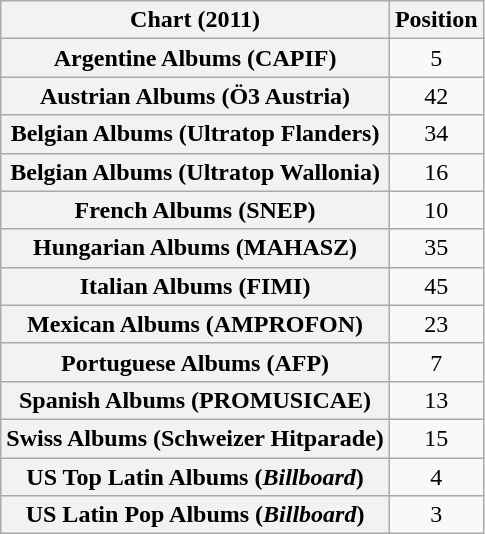<table class="wikitable sortable plainrowheaders" style="text-align:center">
<tr>
<th scope="col">Chart (2011)</th>
<th scope="col">Position</th>
</tr>
<tr>
<th scope="row">Argentine Albums (CAPIF)</th>
<td>5</td>
</tr>
<tr>
<th scope="row">Austrian Albums (Ö3 Austria)</th>
<td>42</td>
</tr>
<tr>
<th scope="row">Belgian Albums (Ultratop Flanders)</th>
<td>34</td>
</tr>
<tr>
<th scope="row">Belgian Albums (Ultratop Wallonia)</th>
<td>16</td>
</tr>
<tr>
<th scope="row">French Albums (SNEP)</th>
<td>10</td>
</tr>
<tr>
<th scope="row">Hungarian Albums (MAHASZ)</th>
<td>35</td>
</tr>
<tr>
<th scope="row">Italian Albums (FIMI)</th>
<td>45</td>
</tr>
<tr>
<th scope="row">Mexican Albums (AMPROFON)</th>
<td>23</td>
</tr>
<tr>
<th scope="row">Portuguese Albums (AFP)</th>
<td>7</td>
</tr>
<tr>
<th scope="row">Spanish Albums (PROMUSICAE)</th>
<td>13</td>
</tr>
<tr>
<th scope="row">Swiss Albums (Schweizer Hitparade)</th>
<td>15</td>
</tr>
<tr>
<th scope="row">US Top Latin Albums (<em>Billboard</em>)</th>
<td>4</td>
</tr>
<tr>
<th scope="row">US Latin Pop Albums (<em>Billboard</em>)</th>
<td>3</td>
</tr>
</table>
